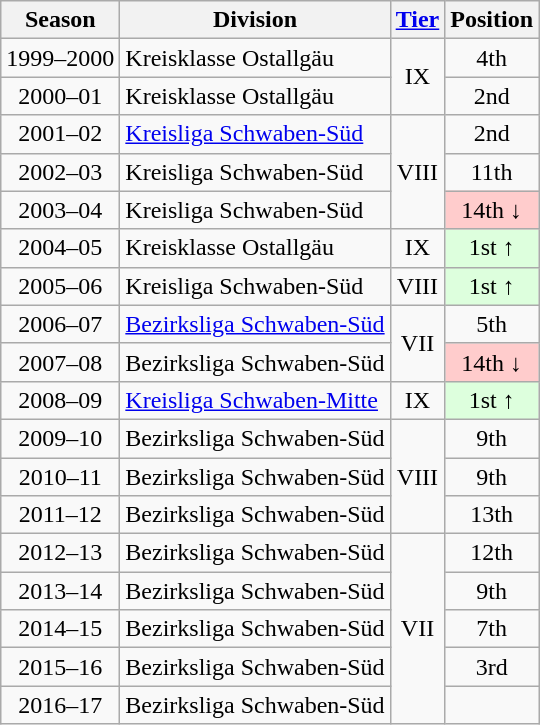<table class="wikitable">
<tr>
<th>Season</th>
<th>Division</th>
<th><a href='#'>Tier</a></th>
<th>Position</th>
</tr>
<tr align="center">
<td>1999–2000</td>
<td align="left">Kreisklasse Ostallgäu</td>
<td rowspan=2>IX</td>
<td>4th</td>
</tr>
<tr align="center">
<td>2000–01</td>
<td align="left">Kreisklasse Ostallgäu</td>
<td>2nd</td>
</tr>
<tr align="center">
<td>2001–02</td>
<td align="left"><a href='#'>Kreisliga Schwaben-Süd</a></td>
<td rowspan=3>VIII</td>
<td>2nd</td>
</tr>
<tr align="center">
<td>2002–03</td>
<td align="left">Kreisliga Schwaben-Süd</td>
<td>11th</td>
</tr>
<tr align="center">
<td>2003–04</td>
<td align="left">Kreisliga Schwaben-Süd</td>
<td style="background:#ffcccc">14th ↓</td>
</tr>
<tr align="center">
<td>2004–05</td>
<td align="left">Kreisklasse Ostallgäu</td>
<td>IX</td>
<td style="background:#ddffdd">1st ↑</td>
</tr>
<tr align="center">
<td>2005–06</td>
<td align="left">Kreisliga Schwaben-Süd</td>
<td>VIII</td>
<td style="background:#ddffdd">1st ↑</td>
</tr>
<tr align="center">
<td>2006–07</td>
<td align="left"><a href='#'>Bezirksliga Schwaben-Süd</a></td>
<td rowspan=2>VII</td>
<td>5th</td>
</tr>
<tr align="center">
<td>2007–08</td>
<td align="left">Bezirksliga Schwaben-Süd</td>
<td style="background:#ffcccc">14th ↓</td>
</tr>
<tr align="center">
<td>2008–09</td>
<td align="left"><a href='#'>Kreisliga Schwaben-Mitte</a></td>
<td>IX</td>
<td style="background:#ddffdd">1st ↑</td>
</tr>
<tr align="center">
<td>2009–10</td>
<td align="left">Bezirksliga Schwaben-Süd</td>
<td rowspan=3>VIII</td>
<td>9th</td>
</tr>
<tr align="center">
<td>2010–11</td>
<td align="left">Bezirksliga Schwaben-Süd</td>
<td>9th</td>
</tr>
<tr align="center">
<td>2011–12</td>
<td align="left">Bezirksliga Schwaben-Süd</td>
<td>13th</td>
</tr>
<tr align="center">
<td>2012–13</td>
<td align="left">Bezirksliga Schwaben-Süd</td>
<td rowspan=5>VII</td>
<td>12th</td>
</tr>
<tr align="center">
<td>2013–14</td>
<td align="left">Bezirksliga Schwaben-Süd</td>
<td>9th</td>
</tr>
<tr align="center">
<td>2014–15</td>
<td align="left">Bezirksliga Schwaben-Süd</td>
<td>7th</td>
</tr>
<tr align="center">
<td>2015–16</td>
<td align="left">Bezirksliga Schwaben-Süd</td>
<td>3rd</td>
</tr>
<tr align="center">
<td>2016–17</td>
<td align="left">Bezirksliga Schwaben-Süd</td>
<td></td>
</tr>
</table>
